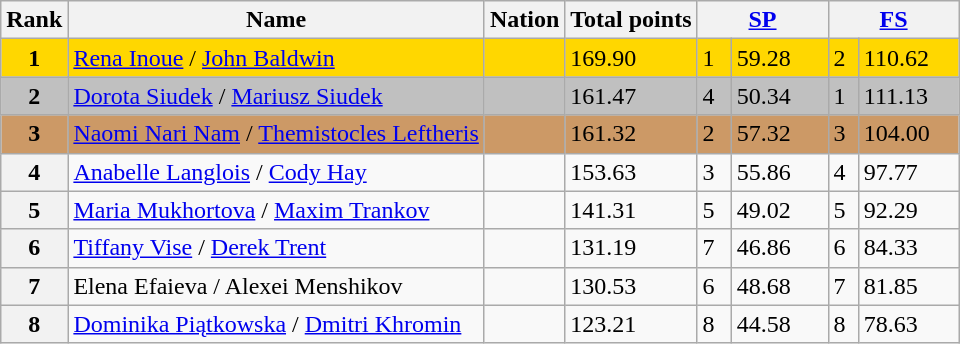<table class="wikitable">
<tr>
<th>Rank</th>
<th>Name</th>
<th>Nation</th>
<th>Total points</th>
<th colspan="2" width="80px"><a href='#'>SP</a></th>
<th colspan="2" width="80px"><a href='#'>FS</a></th>
</tr>
<tr bgcolor="gold">
<td align="center"><strong>1</strong></td>
<td><a href='#'>Rena Inoue</a> / <a href='#'>John Baldwin</a></td>
<td></td>
<td>169.90</td>
<td>1</td>
<td>59.28</td>
<td>2</td>
<td>110.62</td>
</tr>
<tr bgcolor="silver">
<td align="center"><strong>2</strong></td>
<td><a href='#'>Dorota Siudek</a> / <a href='#'>Mariusz Siudek</a></td>
<td></td>
<td>161.47</td>
<td>4</td>
<td>50.34</td>
<td>1</td>
<td>111.13</td>
</tr>
<tr bgcolor="cc9966">
<td align="center"><strong>3</strong></td>
<td><a href='#'>Naomi Nari Nam</a> / <a href='#'>Themistocles Leftheris</a></td>
<td></td>
<td>161.32</td>
<td>2</td>
<td>57.32</td>
<td>3</td>
<td>104.00</td>
</tr>
<tr>
<th>4</th>
<td><a href='#'>Anabelle Langlois</a> / <a href='#'>Cody Hay</a></td>
<td></td>
<td>153.63</td>
<td>3</td>
<td>55.86</td>
<td>4</td>
<td>97.77</td>
</tr>
<tr>
<th>5</th>
<td><a href='#'>Maria Mukhortova</a> / <a href='#'>Maxim Trankov</a></td>
<td></td>
<td>141.31</td>
<td>5</td>
<td>49.02</td>
<td>5</td>
<td>92.29</td>
</tr>
<tr>
<th>6</th>
<td><a href='#'>Tiffany Vise</a> / <a href='#'>Derek Trent</a></td>
<td></td>
<td>131.19</td>
<td>7</td>
<td>46.86</td>
<td>6</td>
<td>84.33</td>
</tr>
<tr>
<th>7</th>
<td>Elena Efaieva / Alexei Menshikov</td>
<td></td>
<td>130.53</td>
<td>6</td>
<td>48.68</td>
<td>7</td>
<td>81.85</td>
</tr>
<tr>
<th>8</th>
<td><a href='#'>Dominika Piątkowska</a> / <a href='#'>Dmitri Khromin</a></td>
<td></td>
<td>123.21</td>
<td>8</td>
<td>44.58</td>
<td>8</td>
<td>78.63</td>
</tr>
</table>
